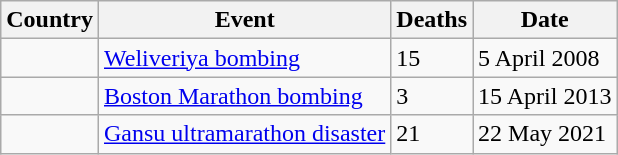<table class="wikitable sortable">
<tr>
<th>Country</th>
<th>Event</th>
<th>Deaths</th>
<th>Date</th>
</tr>
<tr>
<td></td>
<td><a href='#'>Weliveriya bombing</a></td>
<td>15</td>
<td>5 April 2008</td>
</tr>
<tr>
<td></td>
<td><a href='#'>Boston Marathon bombing</a></td>
<td>3</td>
<td>15 April 2013</td>
</tr>
<tr>
<td></td>
<td><a href='#'>Gansu ultramarathon disaster</a></td>
<td>21</td>
<td>22 May 2021</td>
</tr>
</table>
